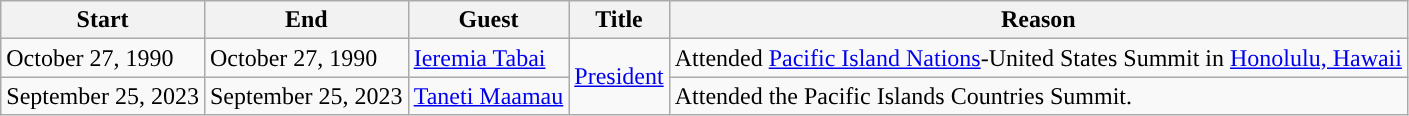<table class="wikitable sortable">
<tr>
<th>Start</th>
<th>End</th>
<th>Guest</th>
<th>Title</th>
<th>Reason</th>
</tr>
<tr>
<td>October 27, 1990</td>
<td>October 27, 1990</td>
<td><a href='#'>Ieremia Tabai</a></td>
<td rowspan=2><a href='#'>President</a></td>
<td>Attended <a href='#'>Pacific Island Nations</a>-United States Summit in <a href='#'>Honolulu, Hawaii</a></td>
</tr>
<tr>
<td>September 25, 2023</td>
<td>September 25, 2023</td>
<td><a href='#'>Taneti Maamau</a></td>
<td>Attended the Pacific Islands Countries Summit.</td>
</tr>
</table>
